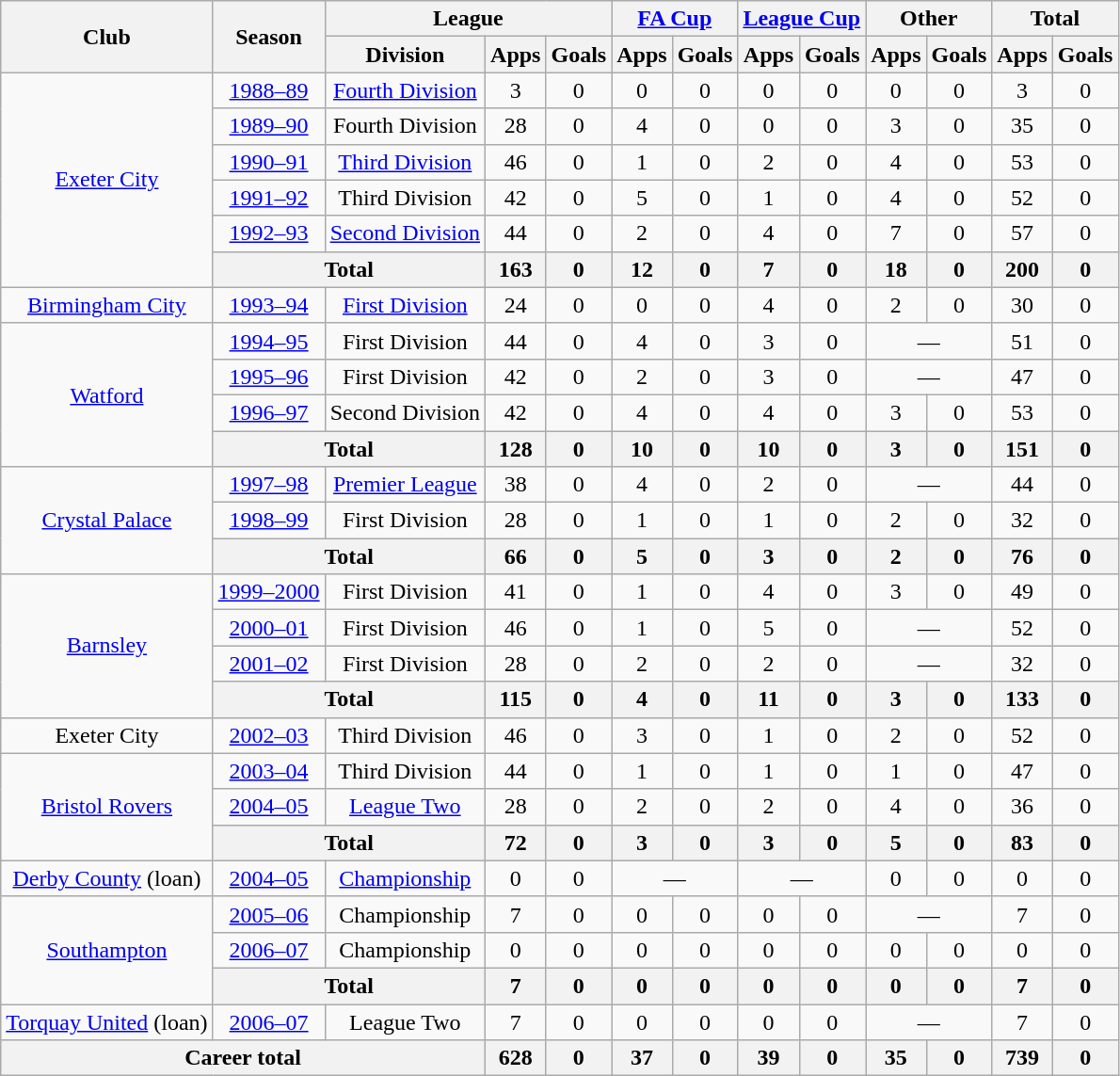<table class=wikitable style=text-align:center>
<tr>
<th rowspan=2>Club</th>
<th rowspan=2>Season</th>
<th colspan=3>League</th>
<th colspan=2><a href='#'>FA Cup</a></th>
<th colspan=2><a href='#'>League Cup</a></th>
<th colspan=2>Other</th>
<th colspan=2>Total</th>
</tr>
<tr>
<th>Division</th>
<th>Apps</th>
<th>Goals</th>
<th>Apps</th>
<th>Goals</th>
<th>Apps</th>
<th>Goals</th>
<th>Apps</th>
<th>Goals</th>
<th>Apps</th>
<th>Goals</th>
</tr>
<tr>
<td rowspan=6><a href='#'>Exeter City</a></td>
<td><a href='#'>1988–89</a></td>
<td><a href='#'>Fourth Division</a></td>
<td>3</td>
<td>0</td>
<td>0</td>
<td>0</td>
<td>0</td>
<td>0</td>
<td>0</td>
<td>0</td>
<td>3</td>
<td>0</td>
</tr>
<tr>
<td><a href='#'>1989–90</a></td>
<td>Fourth Division</td>
<td>28</td>
<td>0</td>
<td>4</td>
<td>0</td>
<td>0</td>
<td>0</td>
<td>3</td>
<td>0</td>
<td>35</td>
<td>0</td>
</tr>
<tr>
<td><a href='#'>1990–91</a></td>
<td><a href='#'>Third Division</a></td>
<td>46</td>
<td>0</td>
<td>1</td>
<td>0</td>
<td>2</td>
<td>0</td>
<td>4</td>
<td>0</td>
<td>53</td>
<td>0</td>
</tr>
<tr>
<td><a href='#'>1991–92</a></td>
<td>Third Division</td>
<td>42</td>
<td>0</td>
<td>5</td>
<td>0</td>
<td>1</td>
<td>0</td>
<td>4</td>
<td>0</td>
<td>52</td>
<td>0</td>
</tr>
<tr>
<td><a href='#'>1992–93</a></td>
<td><a href='#'>Second Division</a></td>
<td>44</td>
<td>0</td>
<td>2</td>
<td>0</td>
<td>4</td>
<td>0</td>
<td>7</td>
<td>0</td>
<td>57</td>
<td>0</td>
</tr>
<tr>
<th colspan=2>Total</th>
<th>163</th>
<th>0</th>
<th>12</th>
<th>0</th>
<th>7</th>
<th>0</th>
<th>18</th>
<th>0</th>
<th>200</th>
<th>0</th>
</tr>
<tr>
<td><a href='#'>Birmingham City</a></td>
<td><a href='#'>1993–94</a></td>
<td><a href='#'>First Division</a></td>
<td>24</td>
<td>0</td>
<td>0</td>
<td>0</td>
<td>4</td>
<td>0</td>
<td>2</td>
<td>0</td>
<td>30</td>
<td>0</td>
</tr>
<tr>
<td rowspan=4><a href='#'>Watford</a></td>
<td><a href='#'>1994–95</a></td>
<td>First Division</td>
<td>44</td>
<td>0</td>
<td>4</td>
<td>0</td>
<td>3</td>
<td>0</td>
<td colspan=2>—</td>
<td>51</td>
<td>0</td>
</tr>
<tr>
<td><a href='#'>1995–96</a></td>
<td>First Division</td>
<td>42</td>
<td>0</td>
<td>2</td>
<td>0</td>
<td>3</td>
<td>0</td>
<td colspan=2>—</td>
<td>47</td>
<td>0</td>
</tr>
<tr>
<td><a href='#'>1996–97</a></td>
<td>Second Division</td>
<td>42</td>
<td>0</td>
<td>4</td>
<td>0</td>
<td>4</td>
<td>0</td>
<td>3</td>
<td>0</td>
<td>53</td>
<td>0</td>
</tr>
<tr>
<th colspan=2>Total</th>
<th>128</th>
<th>0</th>
<th>10</th>
<th>0</th>
<th>10</th>
<th>0</th>
<th>3</th>
<th>0</th>
<th>151</th>
<th>0</th>
</tr>
<tr>
<td rowspan=3><a href='#'>Crystal Palace</a></td>
<td><a href='#'>1997–98</a></td>
<td><a href='#'>Premier League</a></td>
<td>38</td>
<td>0</td>
<td>4</td>
<td>0</td>
<td>2</td>
<td>0</td>
<td colspan=2>—</td>
<td>44</td>
<td>0</td>
</tr>
<tr>
<td><a href='#'>1998–99</a></td>
<td>First Division</td>
<td>28</td>
<td>0</td>
<td>1</td>
<td>0</td>
<td>1</td>
<td>0</td>
<td>2</td>
<td>0</td>
<td>32</td>
<td>0</td>
</tr>
<tr>
<th colspan=2>Total</th>
<th>66</th>
<th>0</th>
<th>5</th>
<th>0</th>
<th>3</th>
<th>0</th>
<th>2</th>
<th>0</th>
<th>76</th>
<th>0</th>
</tr>
<tr>
<td rowspan=4><a href='#'>Barnsley</a></td>
<td><a href='#'>1999–2000</a></td>
<td>First Division</td>
<td>41</td>
<td>0</td>
<td>1</td>
<td>0</td>
<td>4</td>
<td>0</td>
<td>3</td>
<td>0</td>
<td>49</td>
<td>0</td>
</tr>
<tr>
<td><a href='#'>2000–01</a></td>
<td>First Division</td>
<td>46</td>
<td>0</td>
<td>1</td>
<td>0</td>
<td>5</td>
<td>0</td>
<td colspan=2>—</td>
<td>52</td>
<td>0</td>
</tr>
<tr>
<td><a href='#'>2001–02</a></td>
<td>First Division</td>
<td>28</td>
<td>0</td>
<td>2</td>
<td>0</td>
<td>2</td>
<td>0</td>
<td colspan=2>—</td>
<td>32</td>
<td>0</td>
</tr>
<tr>
<th colspan=2>Total</th>
<th>115</th>
<th>0</th>
<th>4</th>
<th>0</th>
<th>11</th>
<th>0</th>
<th>3</th>
<th>0</th>
<th>133</th>
<th>0</th>
</tr>
<tr>
<td>Exeter City</td>
<td><a href='#'>2002–03</a></td>
<td>Third Division</td>
<td>46</td>
<td>0</td>
<td>3</td>
<td>0</td>
<td>1</td>
<td>0</td>
<td>2</td>
<td>0</td>
<td>52</td>
<td>0</td>
</tr>
<tr>
<td rowspan=3><a href='#'>Bristol Rovers</a></td>
<td><a href='#'>2003–04</a></td>
<td>Third Division</td>
<td>44</td>
<td>0</td>
<td>1</td>
<td>0</td>
<td>1</td>
<td>0</td>
<td>1</td>
<td>0</td>
<td>47</td>
<td>0</td>
</tr>
<tr>
<td><a href='#'>2004–05</a></td>
<td><a href='#'>League Two</a></td>
<td>28</td>
<td>0</td>
<td>2</td>
<td>0</td>
<td>2</td>
<td>0</td>
<td>4</td>
<td>0</td>
<td>36</td>
<td>0</td>
</tr>
<tr>
<th colspan=2>Total</th>
<th>72</th>
<th>0</th>
<th>3</th>
<th>0</th>
<th>3</th>
<th>0</th>
<th>5</th>
<th>0</th>
<th>83</th>
<th>0</th>
</tr>
<tr>
<td><a href='#'>Derby County</a> (loan)</td>
<td><a href='#'>2004–05</a></td>
<td><a href='#'>Championship</a></td>
<td>0</td>
<td>0</td>
<td colspan=2>—</td>
<td colspan=2>—</td>
<td>0</td>
<td>0</td>
<td>0</td>
<td>0</td>
</tr>
<tr>
<td rowspan=3><a href='#'>Southampton</a></td>
<td><a href='#'>2005–06</a></td>
<td>Championship</td>
<td>7</td>
<td>0</td>
<td>0</td>
<td>0</td>
<td>0</td>
<td>0</td>
<td colspan=2>—</td>
<td>7</td>
<td>0</td>
</tr>
<tr>
<td><a href='#'>2006–07</a></td>
<td>Championship</td>
<td>0</td>
<td>0</td>
<td>0</td>
<td>0</td>
<td>0</td>
<td>0</td>
<td>0</td>
<td>0</td>
<td>0</td>
<td>0</td>
</tr>
<tr>
<th colspan=2>Total</th>
<th>7</th>
<th>0</th>
<th>0</th>
<th>0</th>
<th>0</th>
<th>0</th>
<th>0</th>
<th>0</th>
<th>7</th>
<th>0</th>
</tr>
<tr>
<td><a href='#'>Torquay United</a> (loan)</td>
<td><a href='#'>2006–07</a></td>
<td>League Two</td>
<td>7</td>
<td>0</td>
<td>0</td>
<td>0</td>
<td>0</td>
<td>0</td>
<td colspan=2>—</td>
<td>7</td>
<td>0</td>
</tr>
<tr>
<th colspan=3>Career total</th>
<th>628</th>
<th>0</th>
<th>37</th>
<th>0</th>
<th>39</th>
<th>0</th>
<th>35</th>
<th>0</th>
<th>739</th>
<th>0</th>
</tr>
</table>
